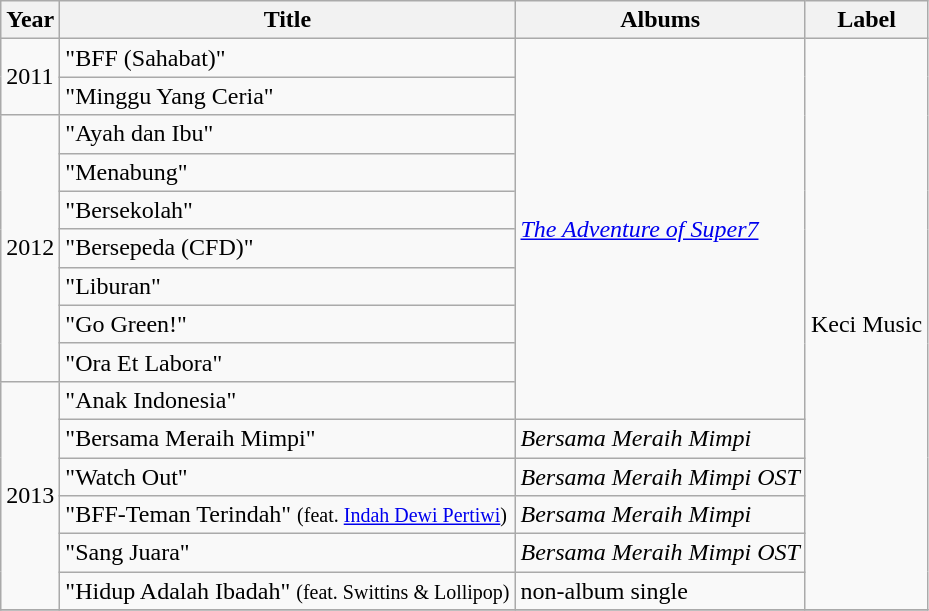<table class="wikitable">
<tr>
<th>Year</th>
<th>Title</th>
<th>Albums</th>
<th>Label</th>
</tr>
<tr>
<td rowspan= "2">2011</td>
<td>"BFF (Sahabat)"</td>
<td rowspan= "10"><em><a href='#'>The Adventure of Super7</a></em></td>
<td rowspan= "15">Keci Music</td>
</tr>
<tr>
<td>"Minggu Yang Ceria"</td>
</tr>
<tr>
<td rowspan= "7">2012</td>
<td>"Ayah dan Ibu"</td>
</tr>
<tr>
<td>"Menabung"</td>
</tr>
<tr>
<td>"Bersekolah"</td>
</tr>
<tr>
<td>"Bersepeda (CFD)"</td>
</tr>
<tr>
<td>"Liburan"</td>
</tr>
<tr>
<td>"Go Green!"</td>
</tr>
<tr>
<td>"Ora Et Labora"</td>
</tr>
<tr>
<td rowspan= "6">2013</td>
<td>"Anak Indonesia"</td>
</tr>
<tr>
<td>"Bersama Meraih Mimpi"</td>
<td><em>Bersama Meraih Mimpi</em></td>
</tr>
<tr>
<td>"Watch Out"</td>
<td><em>Bersama Meraih Mimpi OST</em></td>
</tr>
<tr>
<td>"BFF-Teman Terindah" <small>(feat. <a href='#'>Indah Dewi Pertiwi</a>)</small></td>
<td><em>Bersama Meraih Mimpi</em></td>
</tr>
<tr>
<td>"Sang Juara"</td>
<td><em>Bersama Meraih Mimpi OST</em></td>
</tr>
<tr>
<td>"Hidup Adalah Ibadah" <small>(feat. Swittins & Lollipop)</small></td>
<td>non-album single</td>
</tr>
<tr>
</tr>
</table>
